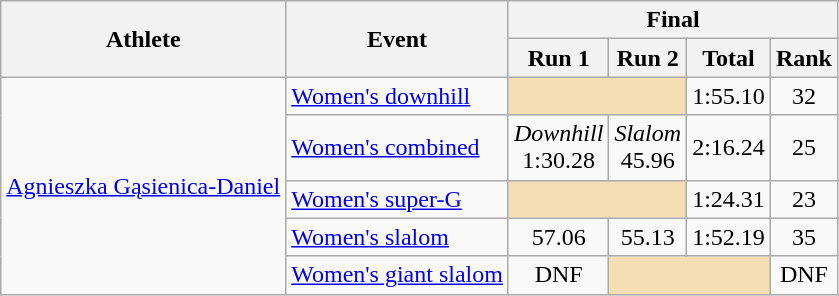<table class="wikitable">
<tr>
<th rowspan="2">Athlete</th>
<th rowspan="2">Event</th>
<th colspan="4">Final</th>
</tr>
<tr>
<th>Run 1</th>
<th>Run 2</th>
<th>Total</th>
<th>Rank</th>
</tr>
<tr>
<td rowspan=5><a href='#'>Agnieszka Gąsienica-Daniel</a></td>
<td><a href='#'>Women's downhill</a></td>
<td colspan=2 bgcolor=wheat></td>
<td align="center">1:55.10</td>
<td align="center">32</td>
</tr>
<tr>
<td><a href='#'>Women's combined</a></td>
<td align="center"><em>Downhill</em><br>1:30.28</td>
<td align="center"><em>Slalom</em><br>45.96</td>
<td align="center">2:16.24</td>
<td align="center">25</td>
</tr>
<tr>
<td><a href='#'>Women's super-G</a></td>
<td colspan=2 bgcolor=wheat></td>
<td align="center">1:24.31</td>
<td align="center">23</td>
</tr>
<tr>
<td><a href='#'>Women's slalom</a></td>
<td align="center">57.06</td>
<td align="center">55.13</td>
<td align="center">1:52.19</td>
<td align="center">35</td>
</tr>
<tr>
<td><a href='#'>Women's giant slalom</a></td>
<td align="center">DNF</td>
<td align="center" colspan=2 bgcolor="wheat"></td>
<td align="center">DNF</td>
</tr>
</table>
